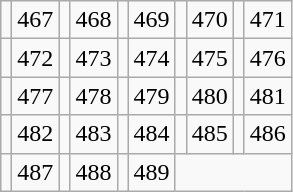<table class="wikitable" style="text-align:center">
<tr>
<td></td>
<td>467<br><big></big></td>
<td></td>
<td>468<br><big></big></td>
<td></td>
<td>469<br><big></big></td>
<td></td>
<td>470<br><big></big></td>
<td></td>
<td>471<br><big></big></td>
</tr>
<tr>
<td></td>
<td>472<br><big></big></td>
<td></td>
<td>473<br><big></big></td>
<td></td>
<td>474<br><big></big></td>
<td></td>
<td>475<br><big></big></td>
<td></td>
<td>476<br><big></big></td>
</tr>
<tr>
<td></td>
<td>477<br><big></big></td>
<td></td>
<td>478<br><big></big></td>
<td></td>
<td>479<br><big></big></td>
<td></td>
<td>480<br><big></big></td>
<td></td>
<td>481<br><big></big></td>
</tr>
<tr>
<td></td>
<td>482<br><big></big></td>
<td></td>
<td>483<br><big></big></td>
<td></td>
<td>484<br><big></big></td>
<td></td>
<td>485<br><big></big></td>
<td></td>
<td>486<br><big></big></td>
</tr>
<tr>
<td></td>
<td>487<br><big></big></td>
<td></td>
<td>488<br><big></big></td>
<td></td>
<td>489<br><big></big></td>
</tr>
</table>
